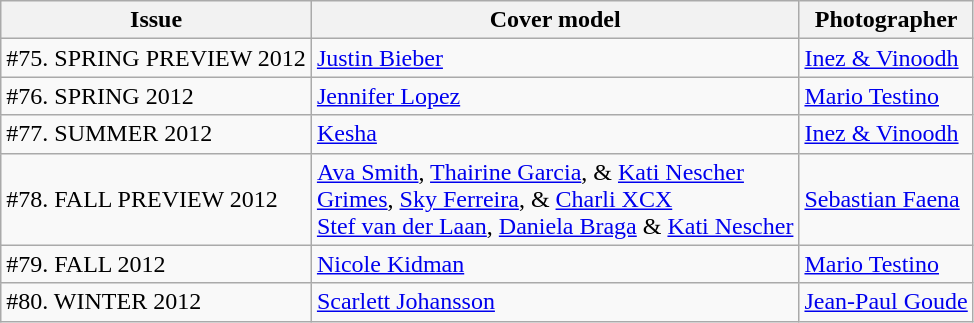<table class="sortable wikitable">
<tr>
<th>Issue</th>
<th>Cover model</th>
<th>Photographer</th>
</tr>
<tr>
<td>#75. SPRING PREVIEW 2012</td>
<td><a href='#'>Justin Bieber</a></td>
<td><a href='#'>Inez & Vinoodh</a></td>
</tr>
<tr>
<td>#76. SPRING 2012</td>
<td><a href='#'>Jennifer Lopez</a></td>
<td><a href='#'>Mario Testino</a></td>
</tr>
<tr>
<td>#77. SUMMER 2012</td>
<td><a href='#'>Kesha</a></td>
<td><a href='#'>Inez & Vinoodh</a></td>
</tr>
<tr>
<td>#78. FALL PREVIEW 2012</td>
<td><a href='#'>Ava Smith</a>, <a href='#'>Thairine Garcia</a>, & <a href='#'>Kati Nescher</a><br><a href='#'>Grimes</a>, <a href='#'>Sky Ferreira</a>, & <a href='#'>Charli XCX</a><br><a href='#'>Stef van der Laan</a>, <a href='#'>Daniela Braga</a> & <a href='#'>Kati Nescher</a></td>
<td><a href='#'>Sebastian Faena</a></td>
</tr>
<tr>
<td>#79. FALL 2012</td>
<td><a href='#'>Nicole Kidman</a></td>
<td><a href='#'>Mario Testino</a></td>
</tr>
<tr>
<td>#80. WINTER 2012</td>
<td><a href='#'>Scarlett Johansson</a></td>
<td><a href='#'>Jean-Paul Goude</a></td>
</tr>
</table>
